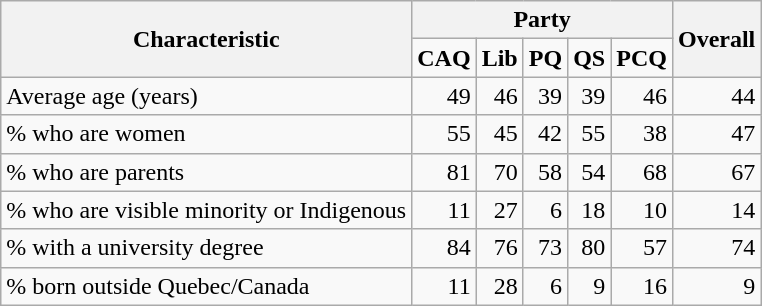<table class="wikitable" style="text-align:right;">
<tr>
<th rowspan="2">Characteristic</th>
<th colspan="5">Party</th>
<th rowspan="2">Overall</th>
</tr>
<tr>
<td><strong>CAQ</strong></td>
<td><strong>Lib</strong></td>
<td><strong>PQ</strong></td>
<td><strong>QS</strong></td>
<td><strong>PCQ</strong></td>
</tr>
<tr>
<td style="text-align:left;">Average age (years)</td>
<td>49</td>
<td>46</td>
<td>39</td>
<td>39</td>
<td>46</td>
<td>44</td>
</tr>
<tr>
<td style="text-align:left;">% who are women</td>
<td>55</td>
<td>45</td>
<td>42</td>
<td>55</td>
<td>38</td>
<td>47</td>
</tr>
<tr>
<td style="text-align:left;">% who are parents</td>
<td>81</td>
<td>70</td>
<td>58</td>
<td>54</td>
<td>68</td>
<td>67</td>
</tr>
<tr>
<td style="text-align:left;">% who are visible minority or Indigenous</td>
<td>11</td>
<td>27</td>
<td>6</td>
<td>18</td>
<td>10</td>
<td>14</td>
</tr>
<tr>
<td style="text-align:left;">% with a university degree</td>
<td>84</td>
<td>76</td>
<td>73</td>
<td>80</td>
<td>57</td>
<td>74</td>
</tr>
<tr>
<td style="text-align:left;">% born outside Quebec/Canada</td>
<td>11</td>
<td>28</td>
<td>6</td>
<td>9</td>
<td>16</td>
<td>9</td>
</tr>
</table>
